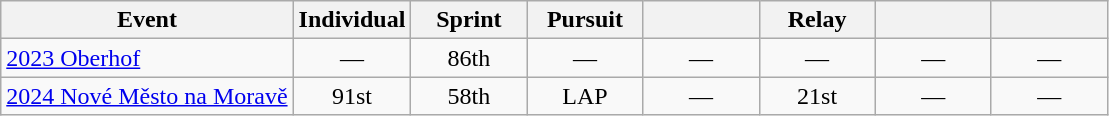<table class="wikitable" style="text-align: center;">
<tr ">
<th>Event</th>
<th style="width:70px;">Individual</th>
<th style="width:70px;">Sprint</th>
<th style="width:70px;">Pursuit</th>
<th style="width:70px;"></th>
<th style="width:70px;">Relay</th>
<th style="width:70px;"></th>
<th style="width:70px;"></th>
</tr>
<tr>
<td align=left> <a href='#'>2023 Oberhof</a></td>
<td>—</td>
<td>86th</td>
<td>—</td>
<td>—</td>
<td>—</td>
<td>—</td>
<td>—</td>
</tr>
<tr>
<td align=left> <a href='#'>2024 Nové Město na Moravě</a></td>
<td>91st</td>
<td>58th</td>
<td>LAP</td>
<td>—</td>
<td>21st</td>
<td>—</td>
<td>—</td>
</tr>
</table>
